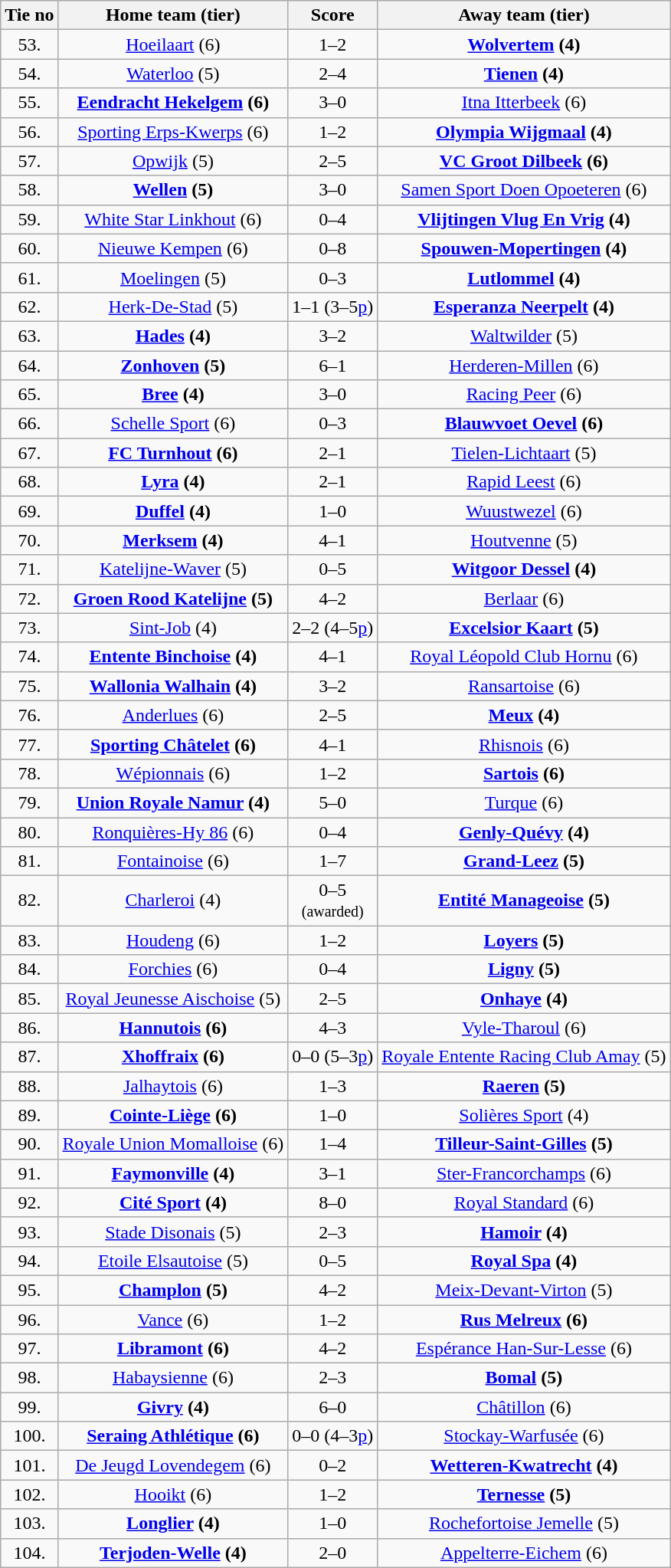<table class="wikitable" style="text-align: center">
<tr>
<th>Tie no</th>
<th>Home team (tier)</th>
<th>Score</th>
<th>Away team (tier)</th>
</tr>
<tr>
<td>53.</td>
<td><a href='#'>Hoeilaart</a> (6)</td>
<td>1–2</td>
<td><strong><a href='#'>Wolvertem</a> (4)</strong></td>
</tr>
<tr>
<td>54.</td>
<td><a href='#'>Waterloo</a> (5)</td>
<td>2–4</td>
<td><strong><a href='#'>Tienen</a> (4)</strong></td>
</tr>
<tr>
<td>55.</td>
<td><strong><a href='#'>Eendracht Hekelgem</a> (6)</strong></td>
<td>3–0</td>
<td><a href='#'>Itna Itterbeek</a> (6)</td>
</tr>
<tr>
<td>56.</td>
<td><a href='#'>Sporting Erps-Kwerps</a> (6)</td>
<td>1–2</td>
<td><strong><a href='#'>Olympia Wijgmaal</a> (4)</strong></td>
</tr>
<tr>
<td>57.</td>
<td><a href='#'>Opwijk</a> (5)</td>
<td>2–5</td>
<td><strong><a href='#'>VC Groot Dilbeek</a> (6)</strong></td>
</tr>
<tr>
<td>58.</td>
<td><strong><a href='#'>Wellen</a> (5)</strong></td>
<td>3–0</td>
<td><a href='#'>Samen Sport Doen Opoeteren</a> (6)</td>
</tr>
<tr>
<td>59.</td>
<td><a href='#'>White Star Linkhout</a> (6)</td>
<td>0–4</td>
<td><strong><a href='#'>Vlijtingen Vlug En Vrig</a> (4)</strong></td>
</tr>
<tr>
<td>60.</td>
<td><a href='#'>Nieuwe Kempen</a> (6)</td>
<td>0–8</td>
<td><strong><a href='#'>Spouwen-Mopertingen</a> (4)</strong></td>
</tr>
<tr>
<td>61.</td>
<td><a href='#'>Moelingen</a> (5)</td>
<td>0–3</td>
<td><strong><a href='#'>Lutlommel</a> (4)</strong></td>
</tr>
<tr>
<td>62.</td>
<td><a href='#'>Herk-De-Stad</a> (5)</td>
<td>1–1 (3–5<a href='#'>p</a>)</td>
<td><strong><a href='#'>Esperanza Neerpelt</a> (4)</strong></td>
</tr>
<tr>
<td>63.</td>
<td><strong><a href='#'>Hades</a> (4)</strong></td>
<td>3–2</td>
<td><a href='#'>Waltwilder</a> (5)</td>
</tr>
<tr>
<td>64.</td>
<td><strong><a href='#'>Zonhoven</a> (5)</strong></td>
<td>6–1</td>
<td><a href='#'>Herderen-Millen</a> (6)</td>
</tr>
<tr>
<td>65.</td>
<td><strong><a href='#'>Bree</a> (4)</strong></td>
<td>3–0</td>
<td><a href='#'>Racing Peer</a> (6)</td>
</tr>
<tr>
<td>66.</td>
<td><a href='#'>Schelle Sport</a> (6)</td>
<td>0–3</td>
<td><strong><a href='#'>Blauwvoet Oevel</a> (6)</strong></td>
</tr>
<tr>
<td>67.</td>
<td><strong><a href='#'>FC Turnhout</a> (6)</strong></td>
<td>2–1</td>
<td><a href='#'>Tielen-Lichtaart</a> (5)</td>
</tr>
<tr>
<td>68.</td>
<td><strong><a href='#'>Lyra</a> (4)</strong></td>
<td>2–1</td>
<td><a href='#'>Rapid Leest</a> (6)</td>
</tr>
<tr>
<td>69.</td>
<td><strong><a href='#'>Duffel</a> (4)</strong></td>
<td>1–0</td>
<td><a href='#'>Wuustwezel</a> (6)</td>
</tr>
<tr>
<td>70.</td>
<td><strong><a href='#'>Merksem</a> (4)</strong></td>
<td>4–1</td>
<td><a href='#'>Houtvenne</a> (5)</td>
</tr>
<tr>
<td>71.</td>
<td><a href='#'>Katelijne-Waver</a> (5)</td>
<td>0–5</td>
<td><strong><a href='#'>Witgoor Dessel</a> (4)</strong></td>
</tr>
<tr>
<td>72.</td>
<td><strong><a href='#'>Groen Rood Katelijne</a> (5)</strong></td>
<td>4–2</td>
<td><a href='#'>Berlaar</a> (6)</td>
</tr>
<tr>
<td>73.</td>
<td><a href='#'>Sint-Job</a> (4)</td>
<td>2–2 (4–5<a href='#'>p</a>)</td>
<td><strong><a href='#'>Excelsior Kaart</a> (5)</strong></td>
</tr>
<tr>
<td>74.</td>
<td><strong><a href='#'>Entente Binchoise</a> (4)</strong></td>
<td>4–1</td>
<td><a href='#'>Royal Léopold Club Hornu</a> (6)</td>
</tr>
<tr>
<td>75.</td>
<td><strong><a href='#'>Wallonia Walhain</a> (4)</strong></td>
<td>3–2</td>
<td><a href='#'>Ransartoise</a> (6)</td>
</tr>
<tr>
<td>76.</td>
<td><a href='#'>Anderlues</a> (6)</td>
<td>2–5</td>
<td><strong><a href='#'>Meux</a> (4)</strong></td>
</tr>
<tr>
<td>77.</td>
<td><strong><a href='#'>Sporting Châtelet</a> (6)</strong></td>
<td>4–1</td>
<td><a href='#'>Rhisnois</a> (6)</td>
</tr>
<tr>
<td>78.</td>
<td><a href='#'>Wépionnais</a> (6)</td>
<td>1–2</td>
<td><strong><a href='#'>Sartois</a> (6)</strong></td>
</tr>
<tr>
<td>79.</td>
<td><strong><a href='#'>Union Royale Namur</a> (4)</strong></td>
<td>5–0</td>
<td><a href='#'>Turque</a> (6)</td>
</tr>
<tr>
<td>80.</td>
<td><a href='#'>Ronquières-Hy 86</a> (6)</td>
<td>0–4</td>
<td><strong><a href='#'>Genly-Quévy</a> (4)</strong></td>
</tr>
<tr>
<td>81.</td>
<td><a href='#'>Fontainoise</a> (6)</td>
<td>1–7</td>
<td><strong><a href='#'>Grand-Leez</a> (5)</strong></td>
</tr>
<tr>
<td>82.</td>
<td><a href='#'>Charleroi</a> (4)</td>
<td>0–5 <br><small>(awarded)</small></td>
<td><strong><a href='#'>Entité Manageoise</a> (5)</strong></td>
</tr>
<tr>
<td>83.</td>
<td><a href='#'>Houdeng</a> (6)</td>
<td>1–2</td>
<td><strong><a href='#'>Loyers</a> (5)</strong></td>
</tr>
<tr>
<td>84.</td>
<td><a href='#'>Forchies</a> (6)</td>
<td>0–4</td>
<td><strong><a href='#'>Ligny</a> (5)</strong></td>
</tr>
<tr>
<td>85.</td>
<td><a href='#'>Royal Jeunesse Aischoise</a> (5)</td>
<td>2–5</td>
<td><strong><a href='#'>Onhaye</a> (4)</strong></td>
</tr>
<tr>
<td>86.</td>
<td><strong><a href='#'>Hannutois</a> (6)</strong></td>
<td>4–3</td>
<td><a href='#'>Vyle-Tharoul</a> (6)</td>
</tr>
<tr>
<td>87.</td>
<td><strong><a href='#'>Xhoffraix</a> (6)</strong></td>
<td>0–0 (5–3<a href='#'>p</a>)</td>
<td><a href='#'>Royale Entente Racing Club Amay</a> (5)</td>
</tr>
<tr>
<td>88.</td>
<td><a href='#'>Jalhaytois</a> (6)</td>
<td>1–3</td>
<td><strong><a href='#'>Raeren</a> (5)</strong></td>
</tr>
<tr>
<td>89.</td>
<td><strong><a href='#'>Cointe-Liège</a> (6)</strong></td>
<td>1–0</td>
<td><a href='#'>Solières Sport</a> (4)</td>
</tr>
<tr>
<td>90.</td>
<td><a href='#'>Royale Union Momalloise</a> (6)</td>
<td>1–4</td>
<td><strong><a href='#'>Tilleur-Saint-Gilles</a> (5)</strong></td>
</tr>
<tr>
<td>91.</td>
<td><strong><a href='#'>Faymonville</a> (4)</strong></td>
<td>3–1</td>
<td><a href='#'>Ster-Francorchamps</a> (6)</td>
</tr>
<tr>
<td>92.</td>
<td><strong><a href='#'>Cité Sport</a> (4)</strong></td>
<td>8–0</td>
<td><a href='#'>Royal Standard</a> (6)</td>
</tr>
<tr>
<td>93.</td>
<td><a href='#'>Stade Disonais</a> (5)</td>
<td>2–3</td>
<td><strong><a href='#'>Hamoir</a> (4)</strong></td>
</tr>
<tr>
<td>94.</td>
<td><a href='#'>Etoile Elsautoise</a> (5)</td>
<td>0–5</td>
<td><strong><a href='#'>Royal Spa</a> (4)</strong></td>
</tr>
<tr>
<td>95.</td>
<td><strong><a href='#'>Champlon</a> (5)</strong></td>
<td>4–2</td>
<td><a href='#'>Meix-Devant-Virton</a> (5)</td>
</tr>
<tr>
<td>96.</td>
<td><a href='#'>Vance</a> (6)</td>
<td>1–2</td>
<td><strong><a href='#'>Rus Melreux</a> (6)</strong></td>
</tr>
<tr>
<td>97.</td>
<td><strong><a href='#'>Libramont</a> (6)</strong></td>
<td>4–2</td>
<td><a href='#'>Espérance Han-Sur-Lesse</a> (6)</td>
</tr>
<tr>
<td>98.</td>
<td><a href='#'>Habaysienne</a> (6)</td>
<td>2–3</td>
<td><strong><a href='#'>Bomal</a> (5)</strong></td>
</tr>
<tr>
<td>99.</td>
<td><strong><a href='#'>Givry</a> (4)</strong></td>
<td>6–0</td>
<td><a href='#'>Châtillon</a> (6)</td>
</tr>
<tr>
<td>100.</td>
<td><strong><a href='#'>Seraing Athlétique</a> (6)</strong></td>
<td>0–0 (4–3<a href='#'>p</a>)</td>
<td><a href='#'>Stockay-Warfusée</a> (6)</td>
</tr>
<tr>
<td>101.</td>
<td><a href='#'>De Jeugd Lovendegem</a> (6)</td>
<td>0–2</td>
<td><strong><a href='#'>Wetteren-Kwatrecht</a> (4)</strong></td>
</tr>
<tr>
<td>102.</td>
<td><a href='#'>Hooikt</a> (6)</td>
<td>1–2</td>
<td><strong><a href='#'>Ternesse</a> (5)</strong></td>
</tr>
<tr>
<td>103.</td>
<td><strong><a href='#'>Longlier</a> (4)</strong></td>
<td>1–0</td>
<td><a href='#'>Rochefortoise Jemelle</a> (5)</td>
</tr>
<tr>
<td>104.</td>
<td><strong><a href='#'>Terjoden-Welle</a> (4)</strong></td>
<td>2–0</td>
<td><a href='#'>Appelterre-Eichem</a> (6)</td>
</tr>
</table>
